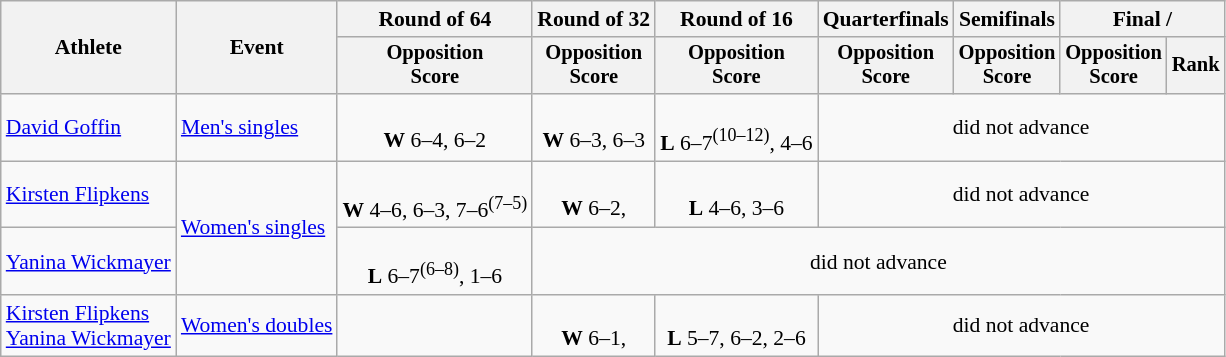<table class=wikitable style="font-size:90%">
<tr>
<th rowspan="2">Athlete</th>
<th rowspan="2">Event</th>
<th>Round of 64</th>
<th>Round of 32</th>
<th>Round of 16</th>
<th>Quarterfinals</th>
<th>Semifinals</th>
<th colspan=2>Final / </th>
</tr>
<tr style="font-size:95%">
<th>Opposition<br>Score</th>
<th>Opposition<br>Score</th>
<th>Opposition<br>Score</th>
<th>Opposition<br>Score</th>
<th>Opposition<br>Score</th>
<th>Opposition<br>Score</th>
<th>Rank</th>
</tr>
<tr align=center>
<td align=left><a href='#'>David Goffin</a></td>
<td align=left><a href='#'>Men's singles</a></td>
<td><br><strong>W</strong> 6–4, 6–2</td>
<td><br><strong>W</strong> 6–3, 6–3</td>
<td><br><strong>L</strong> 6–7<sup>(10–12)</sup>, 4–6</td>
<td colspan=4>did not advance</td>
</tr>
<tr align=center>
<td align=left><a href='#'>Kirsten Flipkens</a></td>
<td align=left rowspan=2><a href='#'>Women's singles</a></td>
<td><br><strong>W</strong> 4–6, 6–3, 7–6<sup>(7–5)</sup></td>
<td><br><strong>W</strong> 6–2, </td>
<td><br><strong>L</strong> 4–6, 3–6</td>
<td colspan=5>did not advance</td>
</tr>
<tr align=center>
<td align=left><a href='#'>Yanina Wickmayer</a></td>
<td><br><strong>L</strong> 6–7<sup>(6–8)</sup>, 1–6</td>
<td colspan=6>did not advance</td>
</tr>
<tr align=center>
<td align=left><a href='#'>Kirsten Flipkens</a><br><a href='#'>Yanina Wickmayer</a></td>
<td><a href='#'>Women's doubles</a></td>
<td></td>
<td><br><strong>W</strong> 6–1, </td>
<td><br><strong>L</strong> 5–7, 6–2, 2–6</td>
<td colspan=6>did not advance</td>
</tr>
</table>
